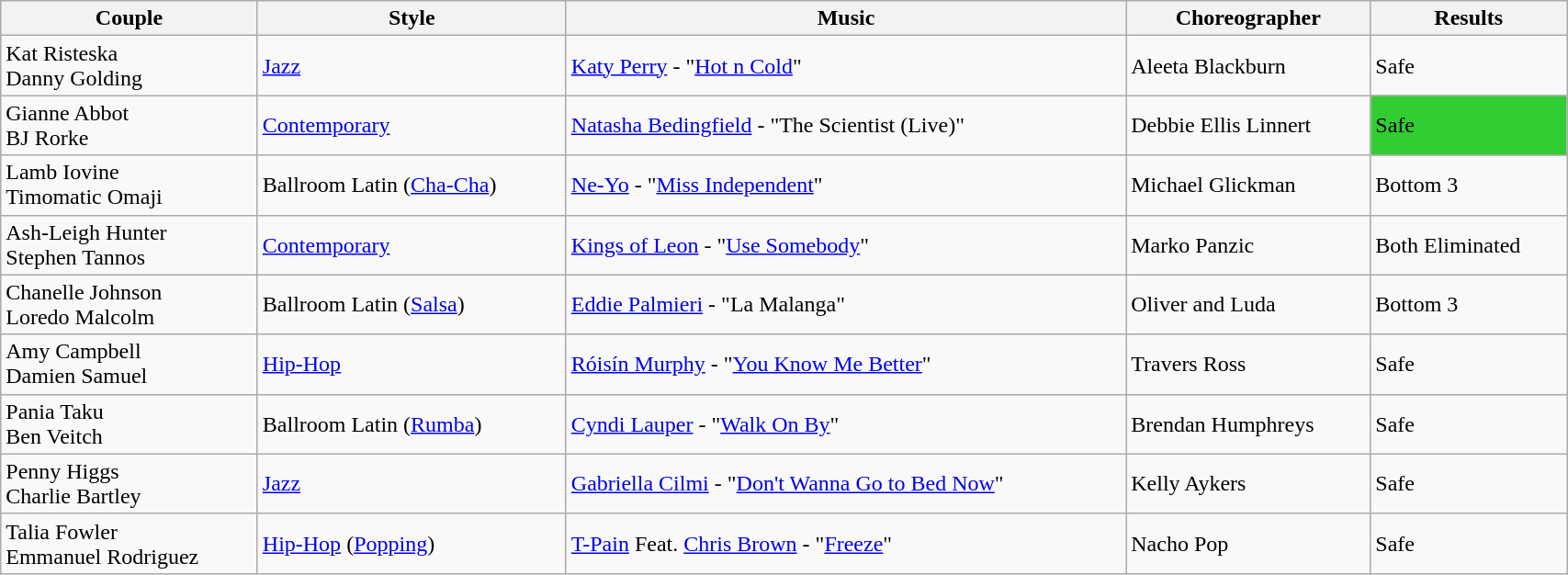<table class="wikitable" style="width:90%;">
<tr>
<th>Couple</th>
<th>Style</th>
<th>Music</th>
<th>Choreographer</th>
<th>Results</th>
</tr>
<tr>
<td>Kat Risteska <br> Danny Golding</td>
<td><a href='#'>Jazz</a></td>
<td><a href='#'>Katy Perry</a> - "<a href='#'>Hot n Cold</a>"</td>
<td>Aleeta Blackburn</td>
<td>Safe</td>
</tr>
<tr style=background="limegreen"|>
<td>Gianne Abbot <br> BJ Rorke</td>
<td><a href='#'>Contemporary</a></td>
<td><a href='#'>Natasha Bedingfield</a> - "The Scientist (Live)"</td>
<td>Debbie Ellis Linnert</td>
<td style="background:limegreen;">Safe</td>
</tr>
<tr>
<td>Lamb Iovine <br> Timomatic Omaji</td>
<td>Ballroom Latin (<a href='#'>Cha-Cha</a>)</td>
<td><a href='#'>Ne-Yo</a> - "<a href='#'>Miss Independent</a>"</td>
<td>Michael Glickman</td>
<td>Bottom 3</td>
</tr>
<tr>
<td>Ash-Leigh Hunter <br> Stephen Tannos</td>
<td><a href='#'>Contemporary</a></td>
<td><a href='#'>Kings of Leon</a> - "<a href='#'>Use Somebody</a>"</td>
<td>Marko Panzic</td>
<td>Both Eliminated</td>
</tr>
<tr>
<td>Chanelle Johnson <br> Loredo Malcolm</td>
<td>Ballroom Latin (<a href='#'>Salsa</a>)</td>
<td><a href='#'>Eddie Palmieri</a> - "La Malanga"</td>
<td>Oliver and Luda</td>
<td>Bottom 3</td>
</tr>
<tr>
<td>Amy Campbell <br> Damien Samuel</td>
<td><a href='#'>Hip-Hop</a></td>
<td><a href='#'>Róisín Murphy</a> - "<a href='#'>You Know Me Better</a>"</td>
<td>Travers Ross</td>
<td>Safe</td>
</tr>
<tr>
<td>Pania Taku <br> Ben Veitch</td>
<td>Ballroom Latin (<a href='#'>Rumba</a>)</td>
<td><a href='#'>Cyndi Lauper</a> - "<a href='#'>Walk On By</a>"</td>
<td>Brendan Humphreys</td>
<td>Safe</td>
</tr>
<tr>
<td>Penny Higgs <br> Charlie Bartley</td>
<td><a href='#'>Jazz</a></td>
<td><a href='#'>Gabriella Cilmi</a> - "<a href='#'>Don't Wanna Go to Bed Now</a>"</td>
<td>Kelly Aykers</td>
<td>Safe</td>
</tr>
<tr>
<td>Talia Fowler <br> Emmanuel Rodriguez</td>
<td><a href='#'>Hip-Hop</a> (<a href='#'>Popping</a>)</td>
<td><a href='#'>T-Pain</a> Feat. <a href='#'>Chris Brown</a> - "<a href='#'>Freeze</a>"</td>
<td>Nacho Pop</td>
<td>Safe</td>
</tr>
</table>
